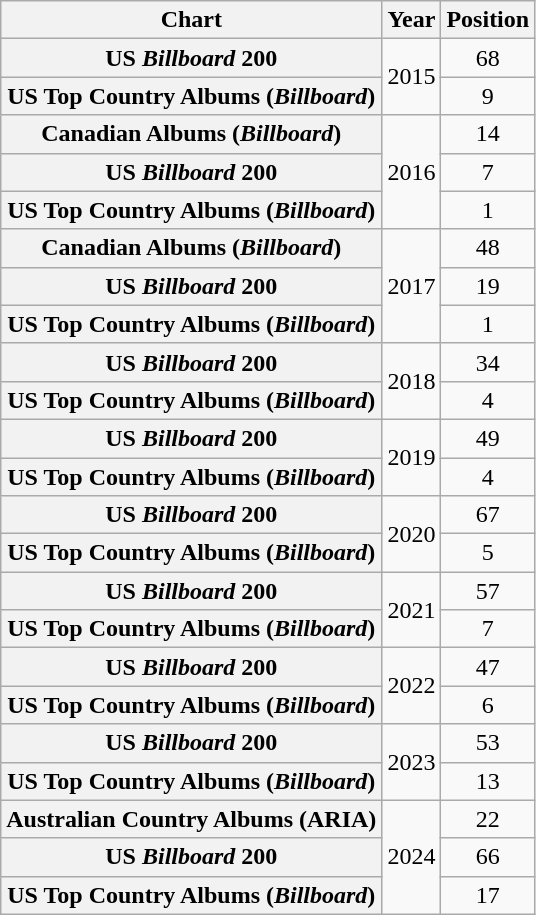<table class="wikitable sortable plainrowheaders" style="text-align:center">
<tr>
<th>Chart</th>
<th>Year</th>
<th>Position</th>
</tr>
<tr>
<th scope="row">US <em>Billboard</em> 200</th>
<td rowspan="2">2015</td>
<td>68</td>
</tr>
<tr>
<th scope="row">US Top Country Albums (<em>Billboard</em>)</th>
<td>9</td>
</tr>
<tr>
<th scope="row">Canadian Albums (<em>Billboard</em>)</th>
<td rowspan="3">2016</td>
<td>14</td>
</tr>
<tr>
<th scope="row">US <em>Billboard</em> 200</th>
<td>7</td>
</tr>
<tr>
<th scope="row">US Top Country Albums (<em>Billboard</em>)</th>
<td>1</td>
</tr>
<tr>
<th scope="row">Canadian Albums (<em>Billboard</em>)</th>
<td rowspan="3">2017</td>
<td>48</td>
</tr>
<tr>
<th scope="row">US <em>Billboard</em> 200</th>
<td>19</td>
</tr>
<tr>
<th scope="row">US Top Country Albums (<em>Billboard</em>)</th>
<td>1</td>
</tr>
<tr>
<th scope="row">US <em>Billboard</em> 200</th>
<td rowspan="2">2018</td>
<td>34</td>
</tr>
<tr>
<th scope="row">US Top Country Albums (<em>Billboard</em>)</th>
<td>4</td>
</tr>
<tr>
<th scope="row">US <em>Billboard</em> 200</th>
<td rowspan="2">2019</td>
<td>49</td>
</tr>
<tr>
<th scope="row">US Top Country Albums (<em>Billboard</em>)</th>
<td>4</td>
</tr>
<tr>
<th scope="row">US <em>Billboard</em> 200</th>
<td rowspan="2">2020</td>
<td>67</td>
</tr>
<tr>
<th scope="row">US Top Country Albums (<em>Billboard</em>)</th>
<td>5</td>
</tr>
<tr>
<th scope="row">US <em>Billboard</em> 200</th>
<td rowspan="2">2021</td>
<td>57</td>
</tr>
<tr>
<th scope="row">US Top Country Albums (<em>Billboard</em>)</th>
<td>7</td>
</tr>
<tr>
<th scope="row">US <em>Billboard</em> 200</th>
<td rowspan="2">2022</td>
<td>47</td>
</tr>
<tr>
<th scope="row">US Top Country Albums (<em>Billboard</em>)</th>
<td>6</td>
</tr>
<tr>
<th scope="row">US <em>Billboard</em> 200</th>
<td rowspan="2">2023</td>
<td>53</td>
</tr>
<tr>
<th scope="row">US Top Country Albums (<em>Billboard</em>)</th>
<td>13</td>
</tr>
<tr>
<th scope="row">Australian Country Albums (ARIA)</th>
<td rowspan="3">2024</td>
<td>22</td>
</tr>
<tr>
<th scope="row">US <em>Billboard</em> 200</th>
<td>66</td>
</tr>
<tr>
<th scope="row">US Top Country Albums (<em>Billboard</em>)</th>
<td>17</td>
</tr>
</table>
